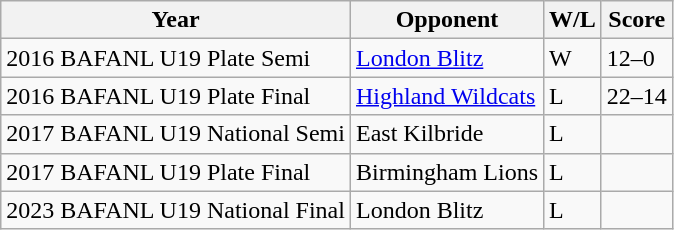<table class="wikitable">
<tr>
<th>Year</th>
<th>Opponent</th>
<th>W/L</th>
<th>Score</th>
</tr>
<tr>
<td>2016 BAFANL U19 Plate Semi</td>
<td><a href='#'>London Blitz</a></td>
<td>W</td>
<td>12–0</td>
</tr>
<tr>
<td>2016 BAFANL U19 Plate Final</td>
<td><a href='#'>Highland Wildcats</a></td>
<td>L</td>
<td>22–14</td>
</tr>
<tr>
<td>2017 BAFANL U19 National Semi</td>
<td>East Kilbride</td>
<td>L</td>
<td></td>
</tr>
<tr>
<td>2017 BAFANL U19 Plate Final</td>
<td>Birmingham Lions</td>
<td>L</td>
</tr>
<tr>
<td>2023 BAFANL U19 National Final</td>
<td>London Blitz</td>
<td>L</td>
<td></td>
</tr>
</table>
